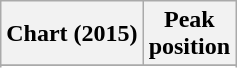<table class="wikitable sortable plainrowheaders" style="text-align:center">
<tr>
<th scope="col">Chart (2015)</th>
<th scope="col">Peak<br>position</th>
</tr>
<tr>
</tr>
<tr>
</tr>
<tr>
</tr>
<tr>
</tr>
<tr>
</tr>
<tr>
</tr>
</table>
